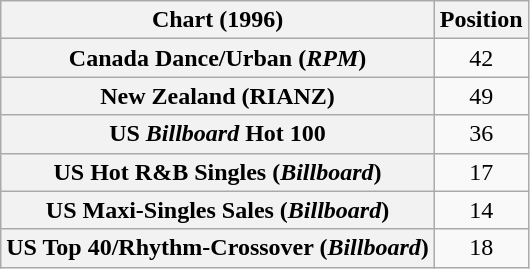<table class="wikitable sortable plainrowheaders" style="text-align:center">
<tr>
<th>Chart (1996)</th>
<th>Position</th>
</tr>
<tr>
<th scope="row">Canada Dance/Urban (<em>RPM</em>)</th>
<td>42</td>
</tr>
<tr>
<th scope="row">New Zealand (RIANZ)</th>
<td>49</td>
</tr>
<tr>
<th scope="row">US <em>Billboard</em> Hot 100</th>
<td>36</td>
</tr>
<tr>
<th scope="row">US Hot R&B Singles (<em>Billboard</em>)</th>
<td>17</td>
</tr>
<tr>
<th scope="row">US Maxi-Singles Sales (<em>Billboard</em>)</th>
<td>14</td>
</tr>
<tr>
<th scope="row">US Top 40/Rhythm-Crossover (<em>Billboard</em>)</th>
<td>18</td>
</tr>
</table>
